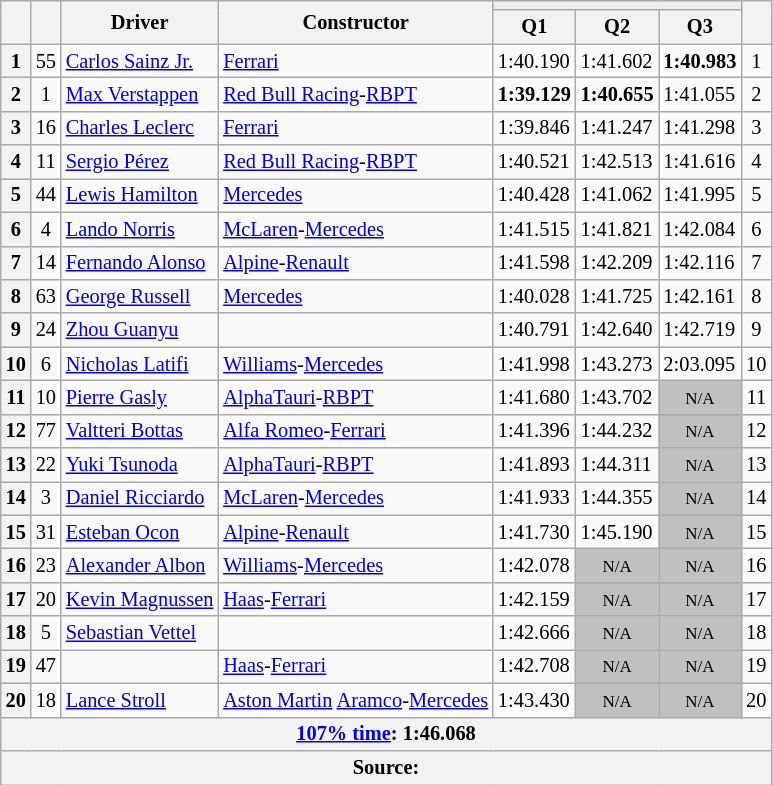<table class="wikitable sortable" style="font-size: 85%;">
<tr>
<th rowspan="2"></th>
<th rowspan="2"></th>
<th rowspan="2">Driver</th>
<th rowspan="2">Constructor</th>
<th colspan="3" style="background:#eaecf0; text-align:center;"></th>
<th rowspan="2"></th>
</tr>
<tr>
<th scope="col">Q1</th>
<th scope="col">Q2</th>
<th scope="col">Q3</th>
</tr>
<tr>
<th scope="row">1</th>
<td align="center">55</td>
<td data-sort-value="sai"> <a href='#'>Carlos Sainz Jr.</a></td>
<td><a href='#'>Ferrari</a></td>
<td>1:40.190</td>
<td>1:41.602</td>
<td><strong>1:40.983</strong></td>
<td align="center">1</td>
</tr>
<tr>
<th scope="row">2</th>
<td align="center">1</td>
<td data-sort-value="ver"> <a href='#'>Max Verstappen</a></td>
<td><a href='#'>Red Bull Racing</a>-<a href='#'>RBPT</a></td>
<td><strong>1:39.129</strong></td>
<td><strong>1:40.655</strong></td>
<td>1:41.055</td>
<td align="center">2</td>
</tr>
<tr>
<th scope="row">3</th>
<td align="center">16</td>
<td data-sort-value="lec"> <a href='#'>Charles Leclerc</a></td>
<td><a href='#'>Ferrari</a></td>
<td>1:39.846</td>
<td>1:41.247</td>
<td>1:41.298</td>
<td align="center">3</td>
</tr>
<tr>
<th scope="row">4</th>
<td align="center">11</td>
<td data-sort-value="per"> <a href='#'>Sergio Pérez</a></td>
<td><a href='#'>Red Bull Racing</a>-<a href='#'>RBPT</a></td>
<td>1:40.521</td>
<td>1:42.513</td>
<td>1:41.616</td>
<td align="center">4</td>
</tr>
<tr>
<th scope="row">5</th>
<td align="center">44</td>
<td data-sort-value="ham"> <a href='#'>Lewis Hamilton</a></td>
<td><a href='#'>Mercedes</a></td>
<td>1:40.428</td>
<td>1:41.062</td>
<td>1:41.995</td>
<td align="center">5</td>
</tr>
<tr>
<th scope="row">6</th>
<td align="center">4</td>
<td data-sort-value="nor"> <a href='#'>Lando Norris</a></td>
<td><a href='#'>McLaren</a>-<a href='#'>Mercedes</a></td>
<td>1:41.515</td>
<td>1:41.821</td>
<td>1:42.084</td>
<td align="center">6</td>
</tr>
<tr>
<th scope="row">7</th>
<td align="center">14</td>
<td data-sort-value="alo"> <a href='#'>Fernando Alonso</a></td>
<td><a href='#'>Alpine</a>-<a href='#'>Renault</a></td>
<td>1:41.598</td>
<td>1:42.209</td>
<td>1:42.116</td>
<td align="center">7</td>
</tr>
<tr>
<th scope="row">8</th>
<td align="center">63</td>
<td data-sort-value="rus"> <a href='#'>George Russell</a></td>
<td><a href='#'>Mercedes</a></td>
<td>1:40.028</td>
<td>1:41.725</td>
<td>1:42.161</td>
<td align="center">8</td>
</tr>
<tr>
<th scope="row">9</th>
<td align="center">24</td>
<td data-sort-value="zho"> <a href='#'>Zhou Guanyu</a></td>
<td></td>
<td>1:40.791</td>
<td>1:42.640</td>
<td>1:42.719</td>
<td align="center">9</td>
</tr>
<tr>
<th scope="row">10</th>
<td align="center">6</td>
<td data-sort-value="lat"> <a href='#'>Nicholas Latifi</a></td>
<td><a href='#'>Williams</a>-<a href='#'>Mercedes</a></td>
<td>1:41.998</td>
<td>1:43.273</td>
<td>2:03.095</td>
<td align="center">10</td>
</tr>
<tr>
<th scope="row">11</th>
<td align="center">10</td>
<td data-sort-value="gas"> <a href='#'>Pierre Gasly</a></td>
<td><a href='#'>AlphaTauri</a>-<a href='#'>RBPT</a></td>
<td>1:41.680</td>
<td>1:43.702</td>
<td data-sort-value="11" align="center" style="background: silver"><small>N/A</small></td>
<td align="center">11</td>
</tr>
<tr>
<th scope="row">12</th>
<td align="center">77</td>
<td data-sort-value="bot"> <a href='#'>Valtteri Bottas</a></td>
<td><a href='#'>Alfa Romeo</a>-<a href='#'>Ferrari</a></td>
<td>1:41.396</td>
<td>1:44.232</td>
<td data-sort-value="12" align="center" style="background: silver"><small>N/A</small></td>
<td align="center">12</td>
</tr>
<tr>
<th scope="row">13</th>
<td align="center">22</td>
<td data-sort-value="tsu"> <a href='#'>Yuki Tsunoda</a></td>
<td><a href='#'>AlphaTauri</a>-<a href='#'>RBPT</a></td>
<td>1:41.893</td>
<td>1:44.311</td>
<td data-sort-value="13" align="center" style="background: silver"><small>N/A</small></td>
<td align="center">13</td>
</tr>
<tr>
<th scope="row">14</th>
<td align="center">3</td>
<td data-sort-value="ric"> <a href='#'>Daniel Ricciardo</a></td>
<td><a href='#'>McLaren</a>-<a href='#'>Mercedes</a></td>
<td>1:41.933</td>
<td>1:44.355</td>
<td data-sort-value="14" align="center" style="background: silver"><small>N/A</small></td>
<td align="center">14</td>
</tr>
<tr>
<th scope="row">15</th>
<td align="center">31</td>
<td data-sort-value="oco"> <a href='#'>Esteban Ocon</a></td>
<td><a href='#'>Alpine</a>-<a href='#'>Renault</a></td>
<td>1:41.730</td>
<td>1:45.190</td>
<td data-sort-value="15" align="center" style="background: silver"><small>N/A</small></td>
<td align="center">15</td>
</tr>
<tr>
<th scope="row">16</th>
<td align="center">23</td>
<td data-sort-value="alb"> <a href='#'>Alexander Albon</a></td>
<td><a href='#'>Williams</a>-<a href='#'>Mercedes</a></td>
<td>1:42.078</td>
<td data-sort-value="16" align="center" style="background: silver"><small>N/A</small></td>
<td data-sort-value="16" align="center" style="background: silver"><small>N/A</small></td>
<td align="center">16</td>
</tr>
<tr>
<th scope="row">17</th>
<td align="center">20</td>
<td data-sort-value="mag"> <a href='#'>Kevin Magnussen</a></td>
<td><a href='#'>Haas</a>-<a href='#'>Ferrari</a></td>
<td>1:42.159</td>
<td data-sort-value="17" align="center" style="background: silver"><small>N/A</small></td>
<td data-sort-value="17" align="center" style="background: silver"><small>N/A</small></td>
<td align="center">17</td>
</tr>
<tr>
<th scope="row">18</th>
<td align="center">5</td>
<td data-sort-value="vet"> <a href='#'>Sebastian Vettel</a></td>
<td></td>
<td>1:42.666</td>
<td data-sort-value="18" align="center" style="background: silver"><small>N/A</small></td>
<td data-sort-value="18" align="center" style="background: silver"><small>N/A</small></td>
<td align="center">18</td>
</tr>
<tr>
<th scope="row">19</th>
<td align="center">47</td>
<td data-sort-value="sch"></td>
<td><a href='#'>Haas</a>-<a href='#'>Ferrari</a></td>
<td>1:42.708</td>
<td data-sort-value="19" align="center" style="background: silver"><small>N/A</small></td>
<td data-sort-value="19" align="center" style="background: silver"><small>N/A</small></td>
<td align="center">19</td>
</tr>
<tr>
<th scope="row">20</th>
<td align="center">18</td>
<td data-sort-value="str"> <a href='#'>Lance Stroll</a></td>
<td><a href='#'>Aston Martin</a> <a href='#'>Aramco</a>-<a href='#'>Mercedes</a></td>
<td>1:43.430</td>
<td data-sort-value="20" align="center" style="background: silver"><small>N/A</small></td>
<td data-sort-value="20" align="center" style="background: silver"><small>N/A</small></td>
<td align="center">20</td>
</tr>
<tr>
<th colspan="8"><a href='#'>107% time</a>: 1:46.068</th>
</tr>
<tr>
<th colspan="8">Source:</th>
</tr>
</table>
